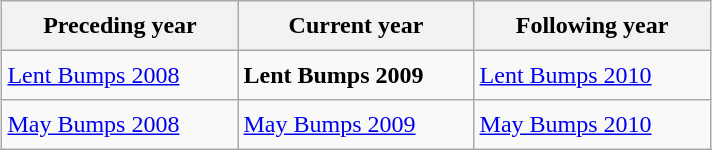<table class="wikitable" style="margin:1em auto; height:100px" align="center">
<tr>
<th width=150>Preceding year</th>
<th width=150>Current year</th>
<th width=150>Following year</th>
</tr>
<tr>
<td><a href='#'>Lent Bumps 2008</a></td>
<td><strong>Lent Bumps 2009</strong></td>
<td><a href='#'>Lent Bumps 2010</a></td>
</tr>
<tr>
<td><a href='#'>May Bumps 2008</a></td>
<td><a href='#'>May Bumps 2009</a></td>
<td><a href='#'>May Bumps 2010</a></td>
</tr>
</table>
